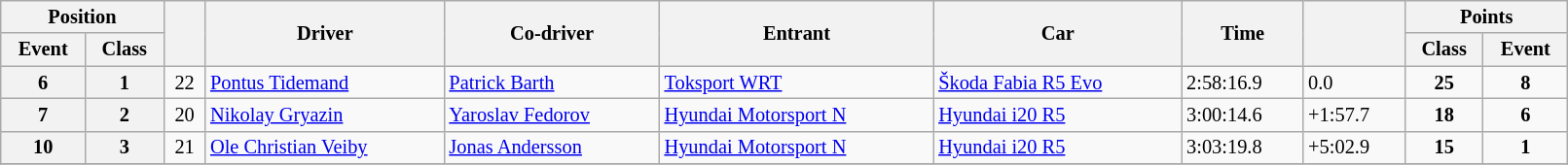<table class="wikitable" width=85% style="font-size: 85%;">
<tr>
<th colspan="2">Position</th>
<th rowspan="2"></th>
<th rowspan="2">Driver</th>
<th rowspan="2">Co-driver</th>
<th rowspan="2">Entrant</th>
<th rowspan="2">Car</th>
<th rowspan="2">Time</th>
<th rowspan="2"></th>
<th colspan="2">Points</th>
</tr>
<tr>
<th>Event</th>
<th>Class</th>
<th>Class</th>
<th>Event</th>
</tr>
<tr>
<th>6</th>
<th>1</th>
<td align="center">22</td>
<td><a href='#'>Pontus Tidemand</a></td>
<td><a href='#'>Patrick Barth</a></td>
<td><a href='#'>Toksport WRT</a></td>
<td nowrap><a href='#'>Škoda Fabia R5 Evo</a></td>
<td>2:58:16.9</td>
<td>0.0</td>
<td align="center"><strong>25</strong></td>
<td align="center"><strong>8</strong></td>
</tr>
<tr>
<th>7</th>
<th>2</th>
<td align="center">20</td>
<td><a href='#'>Nikolay Gryazin</a></td>
<td><a href='#'>Yaroslav Fedorov</a></td>
<td><a href='#'>Hyundai Motorsport N</a></td>
<td><a href='#'>Hyundai i20 R5</a></td>
<td>3:00:14.6</td>
<td>+1:57.7</td>
<td align="center"><strong>18</strong></td>
<td align="center"><strong>6</strong></td>
</tr>
<tr>
<th>10</th>
<th>3</th>
<td align="center">21</td>
<td nowrap><a href='#'>Ole Christian Veiby</a></td>
<td nowrap><a href='#'>Jonas Andersson</a></td>
<td nowrap><a href='#'>Hyundai Motorsport N</a></td>
<td><a href='#'>Hyundai i20 R5</a></td>
<td>3:03:19.8</td>
<td>+5:02.9</td>
<td align="center"><strong>15</strong></td>
<td align="center"><strong>1</strong></td>
</tr>
<tr>
</tr>
</table>
